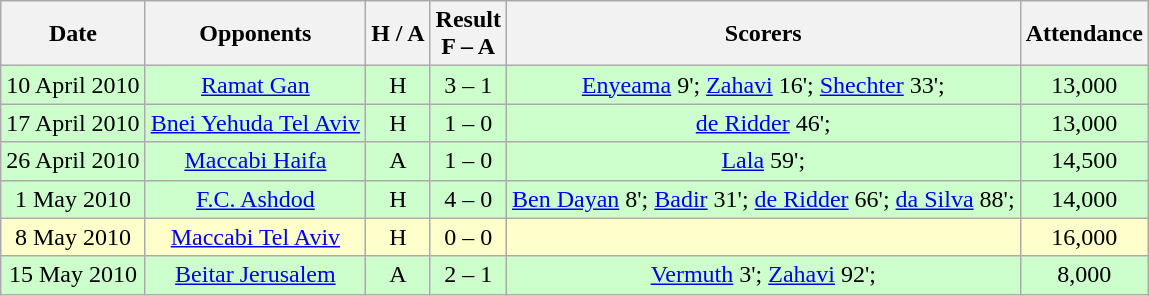<table class="wikitable" style="text-align:center">
<tr>
<th>Date</th>
<th>Opponents</th>
<th>H / A</th>
<th>Result<br>F – A</th>
<th>Scorers</th>
<th>Attendance</th>
</tr>
<tr bgcolor="#ccffcc">
<td>10 April 2010</td>
<td><a href='#'>Ramat Gan</a></td>
<td>H</td>
<td>3 – 1</td>
<td><a href='#'>Enyeama</a> 9'; <a href='#'>Zahavi</a> 16'; <a href='#'>Shechter</a> 33';</td>
<td>13,000</td>
</tr>
<tr bgcolor="#ccffcc">
<td>17 April 2010</td>
<td><a href='#'>Bnei Yehuda Tel Aviv</a></td>
<td>H</td>
<td>1 – 0</td>
<td><a href='#'>de Ridder</a> 46';</td>
<td>13,000</td>
</tr>
<tr bgcolor="#ccffcc">
<td>26 April 2010</td>
<td><a href='#'>Maccabi Haifa</a></td>
<td>A</td>
<td>1 – 0</td>
<td><a href='#'>Lala</a> 59';</td>
<td>14,500</td>
</tr>
<tr bgcolor="#ccffcc">
<td>1 May 2010</td>
<td><a href='#'>F.C. Ashdod</a></td>
<td>H</td>
<td>4 – 0</td>
<td><a href='#'>Ben Dayan</a> 8'; <a href='#'>Badir</a> 31'; <a href='#'>de Ridder</a> 66'; <a href='#'>da Silva</a> 88';</td>
<td>14,000</td>
</tr>
<tr bgcolor="#ffffcc">
<td>8 May 2010</td>
<td><a href='#'>Maccabi Tel Aviv</a></td>
<td>H</td>
<td>0 – 0</td>
<td></td>
<td>16,000</td>
</tr>
<tr bgcolor="#ccffcc">
<td>15 May 2010</td>
<td><a href='#'>Beitar Jerusalem</a></td>
<td>A</td>
<td>2 – 1</td>
<td><a href='#'>Vermuth</a> 3'; <a href='#'>Zahavi</a> 92';</td>
<td>8,000</td>
</tr>
</table>
